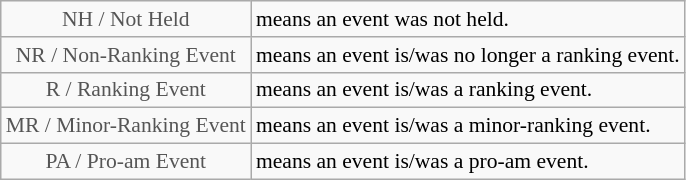<table class="wikitable" style="font-size:90%">
<tr>
<td style="text-align:center; color:#555555;" colspan="4">NH / Not Held</td>
<td>means an event was not held.</td>
</tr>
<tr>
<td style="text-align:center; color:#555555;" colspan="4">NR / Non-Ranking Event</td>
<td>means an event is/was no longer a ranking event.</td>
</tr>
<tr>
<td style="text-align:center; color:#555555;" colspan="4">R / Ranking Event</td>
<td>means an event is/was a ranking event.</td>
</tr>
<tr>
<td style="text-align:center; color:#555555;" colspan="4">MR / Minor-Ranking Event</td>
<td>means an event is/was a minor-ranking event.</td>
</tr>
<tr>
<td style="text-align:center; color:#555555;" colspan="4">PA / Pro-am Event</td>
<td>means an event is/was a pro-am event.</td>
</tr>
</table>
